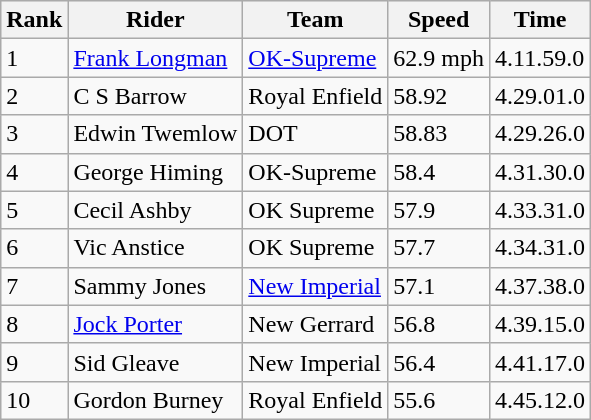<table class="wikitable">
<tr style="background:#efefef;">
<th>Rank</th>
<th>Rider</th>
<th>Team</th>
<th>Speed</th>
<th>Time</th>
</tr>
<tr>
<td>1</td>
<td> <a href='#'>Frank Longman</a></td>
<td><a href='#'>OK-Supreme</a></td>
<td>62.9 mph</td>
<td>4.11.59.0</td>
</tr>
<tr>
<td>2</td>
<td> C S Barrow</td>
<td>Royal Enfield</td>
<td>58.92</td>
<td>4.29.01.0</td>
</tr>
<tr>
<td>3</td>
<td> Edwin Twemlow</td>
<td>DOT</td>
<td>58.83</td>
<td>4.29.26.0</td>
</tr>
<tr>
<td>4</td>
<td> George Himing</td>
<td>OK-Supreme</td>
<td>58.4</td>
<td>4.31.30.0</td>
</tr>
<tr>
<td>5</td>
<td> Cecil Ashby</td>
<td>OK Supreme</td>
<td>57.9</td>
<td>4.33.31.0</td>
</tr>
<tr>
<td>6</td>
<td> Vic Anstice</td>
<td>OK Supreme</td>
<td>57.7</td>
<td>4.34.31.0</td>
</tr>
<tr>
<td>7</td>
<td> Sammy Jones</td>
<td><a href='#'>New Imperial</a></td>
<td>57.1</td>
<td>4.37.38.0</td>
</tr>
<tr>
<td>8</td>
<td> <a href='#'>Jock Porter</a></td>
<td>New Gerrard</td>
<td>56.8</td>
<td>4.39.15.0</td>
</tr>
<tr>
<td>9</td>
<td> Sid Gleave</td>
<td>New Imperial</td>
<td>56.4</td>
<td>4.41.17.0</td>
</tr>
<tr>
<td>10</td>
<td> Gordon Burney</td>
<td>Royal Enfield</td>
<td>55.6</td>
<td>4.45.12.0</td>
</tr>
</table>
